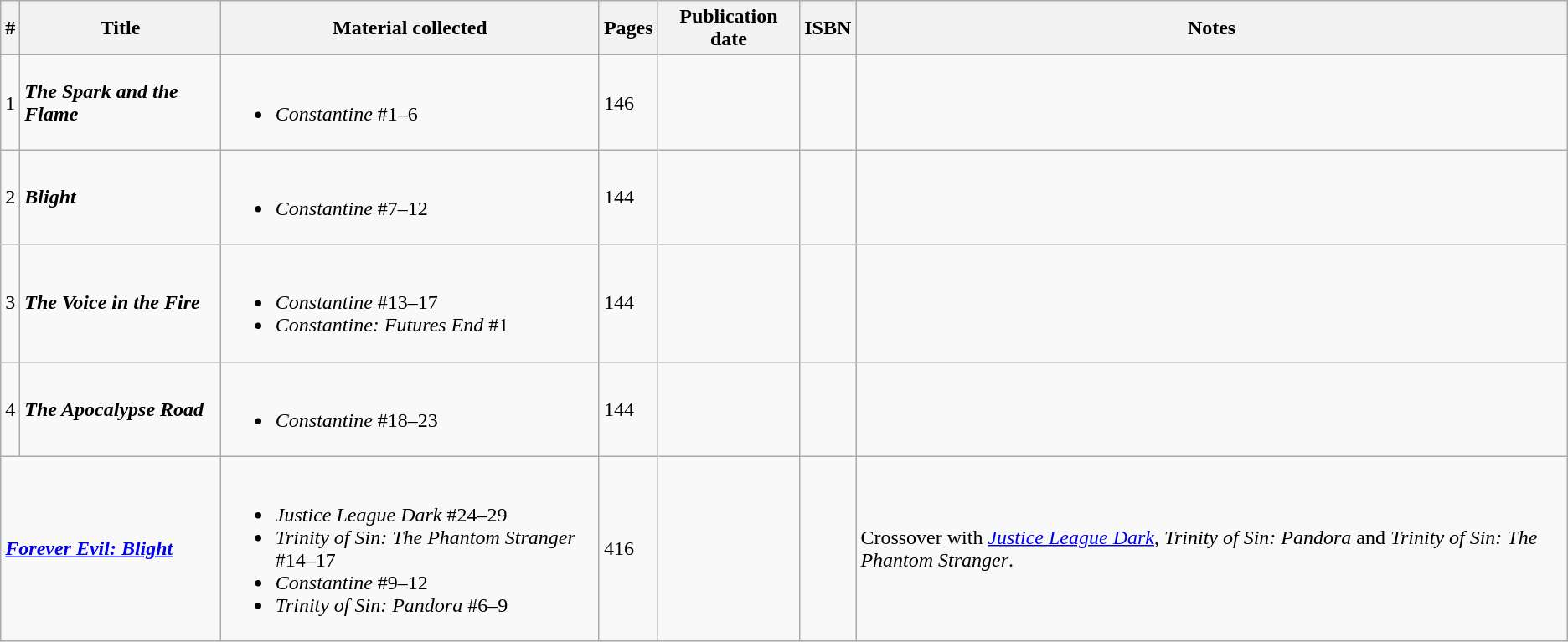<table class="wikitable">
<tr>
<th>#</th>
<th>Title</th>
<th>Material collected</th>
<th>Pages</th>
<th>Publication date</th>
<th>ISBN</th>
<th>Notes</th>
</tr>
<tr>
<td>1</td>
<td><strong><em>The Spark and the Flame</em></strong></td>
<td><br><ul><li><em>Constantine</em> #1–6</li></ul></td>
<td>146</td>
<td></td>
<td></td>
<td></td>
</tr>
<tr>
<td>2</td>
<td><strong><em>Blight</em></strong></td>
<td><br><ul><li><em>Constantine</em> #7–12</li></ul></td>
<td>144</td>
<td></td>
<td></td>
<td></td>
</tr>
<tr>
<td>3</td>
<td><strong><em>The Voice in the Fire</em></strong></td>
<td><br><ul><li><em>Constantine</em> #13–17</li><li><em>Constantine: Futures End</em> #1</li></ul></td>
<td>144</td>
<td></td>
<td></td>
<td></td>
</tr>
<tr>
<td>4</td>
<td><strong><em>The Apocalypse Road</em></strong></td>
<td><br><ul><li><em>Constantine</em> #18–23</li></ul></td>
<td>144</td>
<td></td>
<td></td>
<td></td>
</tr>
<tr>
<td colspan="2"><strong><em><a href='#'>Forever Evil: Blight</a></em></strong></td>
<td><br><ul><li><em>Justice League Dark</em> #24–29</li><li><em>Trinity of Sin: The Phantom Stranger</em> #14–17</li><li><em>Constantine</em> #9–12</li><li><em>Trinity of Sin: Pandora</em> #6–9</li></ul></td>
<td>416</td>
<td></td>
<td></td>
<td>Crossover with <em><a href='#'>Justice League Dark</a></em>, <em>Trinity of Sin: Pandora</em> and <em>Trinity of Sin: The Phantom Stranger</em>.</td>
</tr>
</table>
